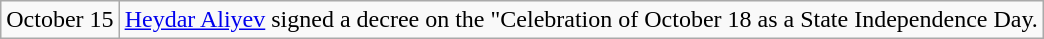<table class="wikitable">
<tr>
<td>October 15</td>
<td><a href='#'>Heydar Aliyev</a> signed a decree on the "Celebration of October 18 as a State Independence Day.</td>
</tr>
</table>
